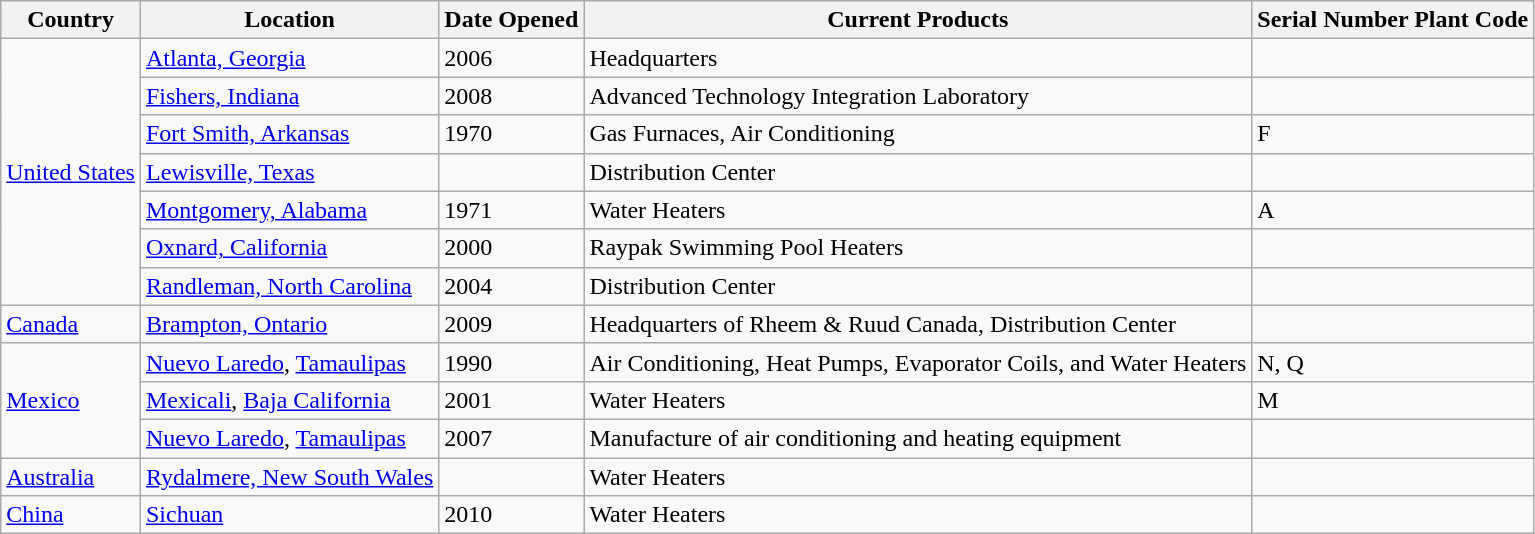<table class="wikitable">
<tr>
<th>Country</th>
<th>Location</th>
<th>Date Opened</th>
<th>Current Products</th>
<th>Serial Number Plant Code</th>
</tr>
<tr>
<td rowspan=7><a href='#'>United States</a></td>
<td><a href='#'>Atlanta, Georgia</a><br></td>
<td>2006</td>
<td>Headquarters</td>
<td></td>
</tr>
<tr>
<td><a href='#'>Fishers, Indiana</a><br></td>
<td>2008</td>
<td>Advanced Technology Integration Laboratory</td>
<td></td>
</tr>
<tr>
<td><a href='#'>Fort Smith, Arkansas</a><br></td>
<td>1970</td>
<td>Gas Furnaces, Air Conditioning</td>
<td>F</td>
</tr>
<tr>
<td><a href='#'>Lewisville, Texas</a><br></td>
<td></td>
<td>Distribution Center</td>
<td></td>
</tr>
<tr>
<td><a href='#'>Montgomery, Alabama</a><br></td>
<td>1971</td>
<td>Water Heaters</td>
<td>A</td>
</tr>
<tr>
<td><a href='#'>Oxnard, California</a><br></td>
<td>2000</td>
<td>Raypak Swimming Pool Heaters</td>
<td></td>
</tr>
<tr>
<td><a href='#'>Randleman, North Carolina</a><br></td>
<td>2004</td>
<td>Distribution Center</td>
<td></td>
</tr>
<tr>
<td><a href='#'>Canada</a></td>
<td><a href='#'>Brampton, Ontario</a><br></td>
<td>2009</td>
<td>Headquarters of Rheem & Ruud Canada, Distribution Center</td>
<td></td>
</tr>
<tr>
<td rowspan="3"><a href='#'>Mexico</a></td>
<td><a href='#'>Nuevo Laredo</a>, <a href='#'>Tamaulipas</a><br></td>
<td>1990</td>
<td>Air Conditioning, Heat Pumps, Evaporator Coils, and Water Heaters</td>
<td>N, Q</td>
</tr>
<tr>
<td><a href='#'>Mexicali</a>, <a href='#'>Baja California</a><br></td>
<td>2001</td>
<td>Water Heaters</td>
<td>M</td>
</tr>
<tr>
<td><a href='#'>Nuevo Laredo</a>, <a href='#'>Tamaulipas</a> <br></td>
<td>2007</td>
<td>Manufacture of air conditioning and heating equipment</td>
<td></td>
</tr>
<tr>
<td><a href='#'>Australia</a></td>
<td><a href='#'>Rydalmere, New South Wales</a><br></td>
<td></td>
<td>Water Heaters</td>
<td></td>
</tr>
<tr>
<td><a href='#'>China</a></td>
<td><a href='#'>Sichuan</a><br></td>
<td>2010</td>
<td>Water Heaters</td>
<td></td>
</tr>
</table>
